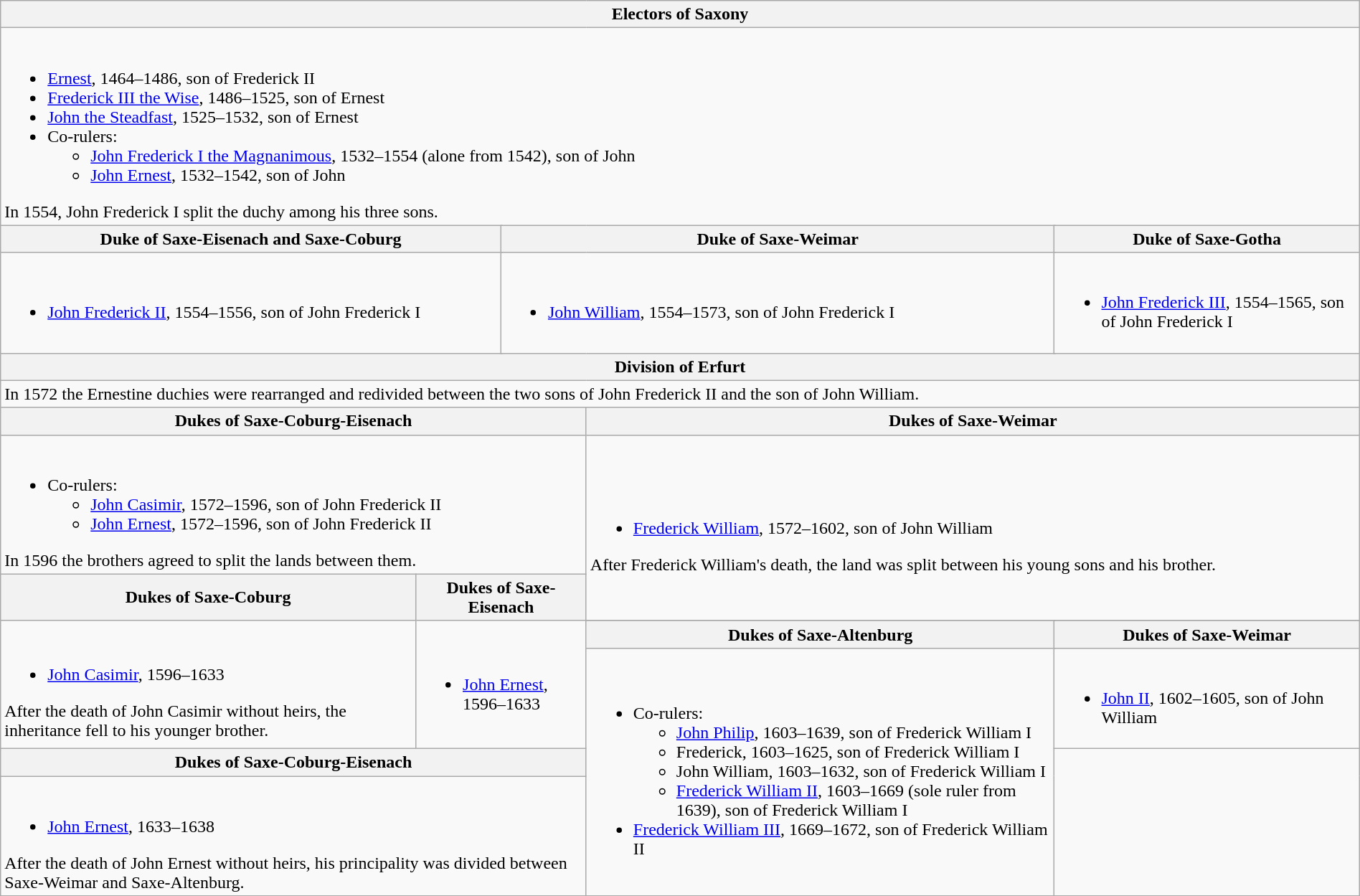<table width="100%" class="wikitable" style="page-break-before: always">
<tr>
<th colspan="12">Electors of Saxony</th>
</tr>
<tr>
<td colspan="12"><br><ul><li><a href='#'>Ernest</a>, 1464–1486, son of Frederick II</li><li><a href='#'>Frederick III the Wise</a>, 1486–1525, son of Ernest</li><li><a href='#'>John the Steadfast</a>, 1525–1532, son of Ernest</li><li>Co-rulers:<ul><li><a href='#'>John Frederick I the Magnanimous</a>, 1532–1554 (alone from 1542), son of John</li><li><a href='#'>John Ernest</a>, 1532–1542, son of John</li></ul></li></ul>In 1554, John Frederick I split the duchy among his three sons.</td>
</tr>
<tr>
<th colspan="5">Duke of Saxe-Eisenach and Saxe-Coburg</th>
<th colspan="4">Duke of Saxe-Weimar</th>
<th colspan="3">Duke of Saxe-Gotha</th>
</tr>
<tr>
<td colspan="5"><br><ul><li><a href='#'>John Frederick II</a>, 1554–1556, son of John Frederick I</li></ul></td>
<td colspan="4"><br><ul><li><a href='#'>John William</a>, 1554–1573, son of John Frederick I</li></ul></td>
<td colspan="3"><br><ul><li><a href='#'>John Frederick III</a>, 1554–1565, son of John Frederick I</li></ul></td>
</tr>
<tr>
<th colspan="12">Division of Erfurt</th>
</tr>
<tr>
<td colspan="12">In 1572 the Ernestine duchies were rearranged and redivided between the two sons of John Frederick II and the son of John William.</td>
</tr>
<tr>
<th colspan="6">Dukes of Saxe-Coburg-Eisenach</th>
<th colspan="6">Dukes of Saxe-Weimar</th>
</tr>
<tr>
<td colspan="6"><br><ul><li>Co-rulers:<ul><li><a href='#'>John Casimir</a>, 1572–1596, son of John Frederick II</li><li><a href='#'>John Ernest</a>, 1572–1596, son of John Frederick II</li></ul></li></ul>In 1596 the brothers agreed to split the lands between them.</td>
<td colspan="6" rowspan="2"><br><ul><li><a href='#'>Frederick William</a>, 1572–1602, son of John William</li></ul>After Frederick William's death, the land was split between his young sons and his brother.</td>
</tr>
<tr>
<th colspan="3">Dukes of Saxe-Coburg</th>
<th colspan="3">Dukes of Saxe-Eisenach</th>
</tr>
<tr>
<td colspan="3" rowspan="3"><br><ul><li><a href='#'>John Casimir</a>, 1596–1633</li></ul>After the death of John Casimir without heirs, the inheritance fell to his younger brother.</td>
<td colspan="3" rowspan="3"><br><ul><li><a href='#'>John Ernest</a>, 1596–1633</li></ul></td>
</tr>
<tr>
<th colspan="3">Dukes of Saxe-Altenburg</th>
<th colspan="3">Dukes of Saxe-Weimar</th>
</tr>
<tr>
<td colspan="3" rowspan="3"><br><ul><li>Co-rulers:<ul><li><a href='#'>John Philip</a>, 1603–1639, son of Frederick William I</li><li>Frederick, 1603–1625, son of Frederick William I</li><li>John William, 1603–1632, son of Frederick William I</li><li><a href='#'>Frederick William II</a>, 1603–1669 (sole ruler from 1639), son of Frederick William I</li></ul></li><li><a href='#'>Frederick William III</a>, 1669–1672, son of Frederick William II</li></ul></td>
<td colspan="3"><br><ul><li><a href='#'>John II</a>, 1602–1605, son of John William</li></ul></td>
</tr>
<tr>
<th colspan="6">Dukes of Saxe-Coburg-Eisenach</th>
<td colspan="3" rowspan="2"></td>
</tr>
<tr>
<td colspan="6"><br><ul><li><a href='#'>John Ernest</a>, 1633–1638</li></ul>After the death of John Ernest without heirs, his principality was divided between Saxe-Weimar and Saxe-Altenburg.</td>
</tr>
</table>
